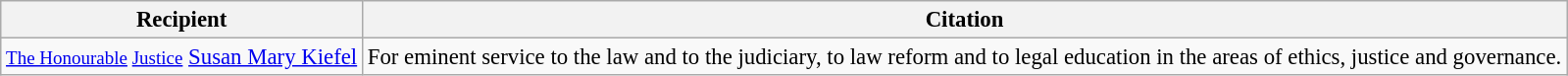<table class="wikitable" style="font-size:95%;">
<tr>
<th>Recipient</th>
<th>Citation</th>
</tr>
<tr>
<td><small><a href='#'>The Honourable</a> <a href='#'>Justice</a></small> <a href='#'>Susan Mary Kiefel</a></td>
<td>For eminent service to the law and to the judiciary, to law reform and to legal education in the areas of ethics, justice and governance.</td>
</tr>
</table>
